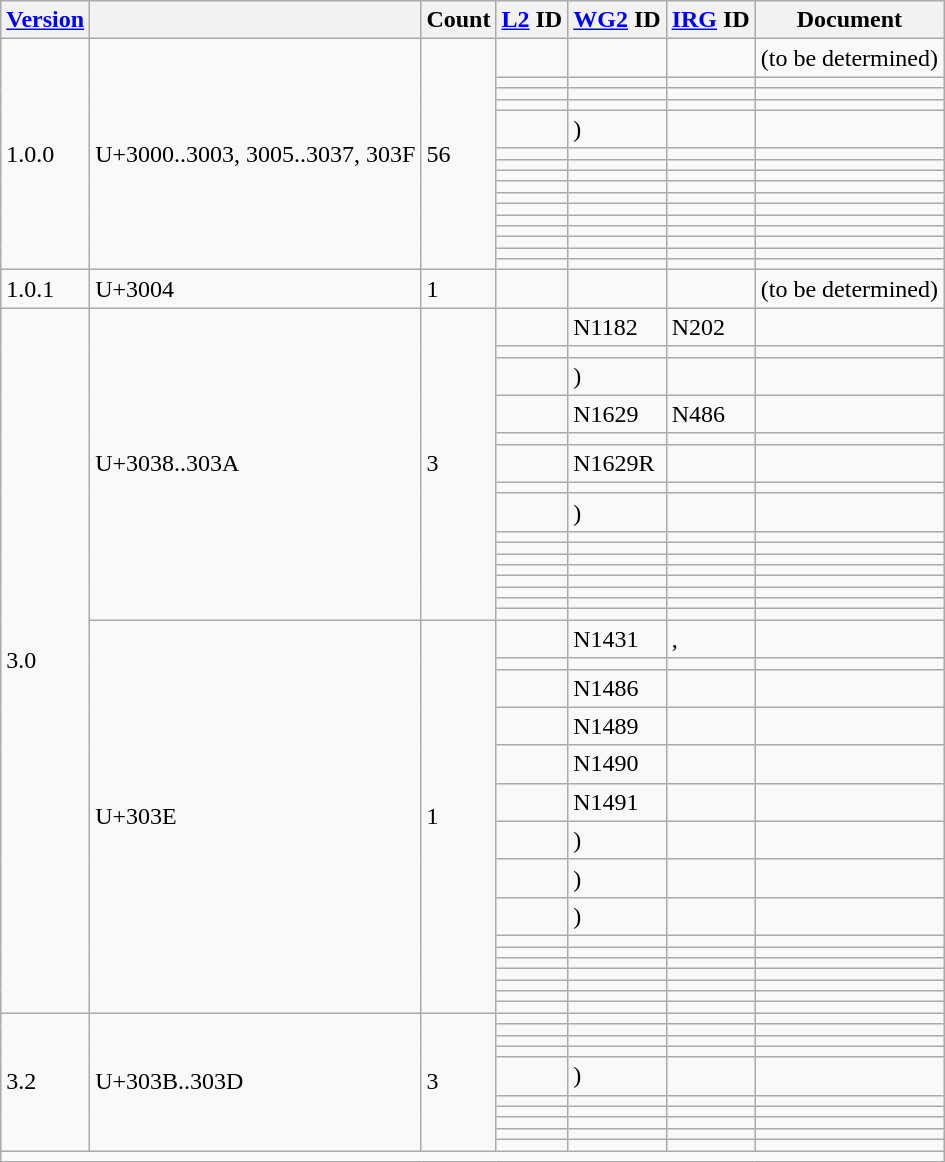<table class="wikitable collapsible sticky-header">
<tr>
<th><a href='#'>Version</a></th>
<th></th>
<th>Count</th>
<th><a href='#'>L2</a> ID</th>
<th><a href='#'>WG2</a> ID</th>
<th><a href='#'>IRG</a> ID</th>
<th>Document</th>
</tr>
<tr>
<td rowspan="16">1.0.0</td>
<td rowspan="16">U+3000..3003, 3005..3037, 303F</td>
<td rowspan="16">56</td>
<td></td>
<td></td>
<td></td>
<td>(to be determined)</td>
</tr>
<tr>
<td></td>
<td></td>
<td></td>
<td></td>
</tr>
<tr>
<td></td>
<td></td>
<td></td>
<td></td>
</tr>
<tr>
<td></td>
<td></td>
<td></td>
<td></td>
</tr>
<tr>
<td></td>
<td> )</td>
<td></td>
<td></td>
</tr>
<tr>
<td></td>
<td></td>
<td></td>
<td></td>
</tr>
<tr>
<td></td>
<td></td>
<td></td>
<td></td>
</tr>
<tr>
<td></td>
<td></td>
<td></td>
<td></td>
</tr>
<tr>
<td></td>
<td></td>
<td></td>
<td></td>
</tr>
<tr>
<td></td>
<td></td>
<td></td>
<td></td>
</tr>
<tr>
<td></td>
<td></td>
<td></td>
<td></td>
</tr>
<tr>
<td></td>
<td></td>
<td></td>
<td></td>
</tr>
<tr>
<td></td>
<td></td>
<td></td>
<td></td>
</tr>
<tr>
<td></td>
<td></td>
<td></td>
<td></td>
</tr>
<tr>
<td></td>
<td></td>
<td></td>
<td></td>
</tr>
<tr>
<td></td>
<td></td>
<td></td>
<td></td>
</tr>
<tr>
<td>1.0.1</td>
<td>U+3004</td>
<td>1</td>
<td></td>
<td></td>
<td></td>
<td>(to be determined)</td>
</tr>
<tr>
<td rowspan="32">3.0</td>
<td rowspan="16">U+3038..303A</td>
<td rowspan="16">3</td>
<td></td>
<td>N1182</td>
<td>N202</td>
<td></td>
</tr>
<tr>
<td></td>
<td></td>
<td></td>
<td></td>
</tr>
<tr>
<td></td>
<td> )</td>
<td></td>
<td></td>
</tr>
<tr>
<td></td>
<td>N1629</td>
<td>N486</td>
<td></td>
</tr>
<tr>
<td></td>
<td></td>
<td></td>
<td></td>
</tr>
<tr>
<td></td>
<td>N1629R</td>
<td></td>
<td></td>
</tr>
<tr>
<td></td>
<td></td>
<td></td>
<td></td>
</tr>
<tr>
<td></td>
<td> )</td>
<td></td>
<td></td>
</tr>
<tr>
<td></td>
<td></td>
<td></td>
<td></td>
</tr>
<tr>
<td></td>
<td></td>
<td></td>
<td></td>
</tr>
<tr>
<td></td>
<td></td>
<td></td>
<td></td>
</tr>
<tr>
<td></td>
<td></td>
<td></td>
<td></td>
</tr>
<tr>
<td></td>
<td></td>
<td></td>
<td></td>
</tr>
<tr>
<td></td>
<td></td>
<td></td>
<td></td>
</tr>
<tr>
<td></td>
<td></td>
<td></td>
<td></td>
</tr>
<tr>
<td></td>
<td></td>
<td></td>
<td></td>
</tr>
<tr>
<td rowspan="16">U+303E</td>
<td rowspan="16">1</td>
<td></td>
<td>N1431</td>
<td>, </td>
<td></td>
</tr>
<tr>
<td></td>
<td></td>
<td></td>
<td></td>
</tr>
<tr>
<td></td>
<td>N1486</td>
<td></td>
<td></td>
</tr>
<tr>
<td></td>
<td>N1489</td>
<td></td>
<td></td>
</tr>
<tr>
<td></td>
<td>N1490</td>
<td></td>
<td></td>
</tr>
<tr>
<td></td>
<td>N1491</td>
<td></td>
<td></td>
</tr>
<tr>
<td></td>
<td> )</td>
<td></td>
<td></td>
</tr>
<tr>
<td></td>
<td> )</td>
<td></td>
<td></td>
</tr>
<tr>
<td></td>
<td> )</td>
<td></td>
<td></td>
</tr>
<tr>
<td></td>
<td></td>
<td></td>
<td></td>
</tr>
<tr>
<td></td>
<td></td>
<td></td>
<td></td>
</tr>
<tr>
<td></td>
<td></td>
<td></td>
<td></td>
</tr>
<tr>
<td></td>
<td></td>
<td></td>
<td></td>
</tr>
<tr>
<td></td>
<td></td>
<td></td>
<td></td>
</tr>
<tr>
<td></td>
<td></td>
<td></td>
<td></td>
</tr>
<tr>
<td></td>
<td></td>
<td></td>
<td></td>
</tr>
<tr>
<td rowspan="10">3.2</td>
<td rowspan="10">U+303B..303D</td>
<td rowspan="10">3</td>
<td></td>
<td></td>
<td></td>
<td></td>
</tr>
<tr>
<td></td>
<td></td>
<td></td>
<td></td>
</tr>
<tr>
<td></td>
<td></td>
<td></td>
<td></td>
</tr>
<tr>
<td> </td>
<td></td>
<td></td>
<td></td>
</tr>
<tr>
<td></td>
<td> )</td>
<td></td>
<td></td>
</tr>
<tr>
<td></td>
<td></td>
<td></td>
<td></td>
</tr>
<tr>
<td></td>
<td></td>
<td></td>
<td></td>
</tr>
<tr>
<td></td>
<td></td>
<td></td>
<td></td>
</tr>
<tr>
<td></td>
<td></td>
<td></td>
<td></td>
</tr>
<tr>
<td></td>
<td></td>
<td></td>
<td></td>
</tr>
<tr class="sortbottom">
<td colspan="7"></td>
</tr>
</table>
